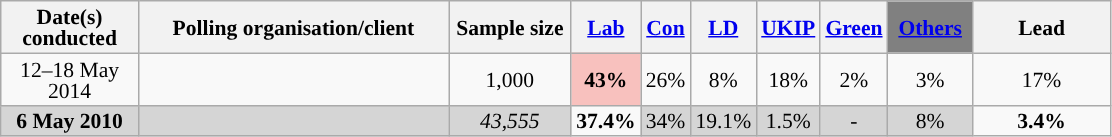<table class="wikitable sortable" style="text-align:center;font-size:90%;line-height:14px">
<tr>
<th ! style="width:85px;">Date(s)<br>conducted</th>
<th style="width:200px;">Polling organisation/client</th>
<th class="unsortable" style="width:75px;">Sample size</th>
<th class="unsortable" style="background:"><a href='#'><span>Lab</span></a></th>
<th class="unsortable" style="background:"><a href='#'><span>Con</span></a></th>
<th class="unsortable" style="background:"><a href='#'><span>LD</span></a></th>
<th class="unsortable" style="background:"><a href='#'><span>UKIP</span></a></th>
<th class="unsortable" style="background:"><a href='#'><span>Green</span></a></th>
<th class="unsortable" style="background:gray; width:50px;"><a href='#'><span>Others</span></a></th>
<th class="unsortable" style="width:85px;">Lead</th>
</tr>
<tr>
<td>12–18 May 2014</td>
<td></td>
<td>1,000</td>
<td style="background:#F8C1BE"><strong>43%</strong></td>
<td>26%</td>
<td>8%</td>
<td>18%</td>
<td>2%</td>
<td>3%</td>
<td style="background:">17%</td>
</tr>
<tr>
<td style="background:#D5D5D5"><strong>6 May 2010</strong></td>
<td style="background:#D5D5D5"></td>
<td style="background:#D5D5D5"><em>43,555</em></td>
<td style="background:"><strong>37.4%</strong></td>
<td style="background:#D5D5D5">34%</td>
<td style="background:#D5D5D5">19.1%</td>
<td style="background:#D5D5D5">1.5%</td>
<td style="background:#D5D5D5">-</td>
<td style="background:#D5D5D5">8%</td>
<td style="background:"><strong>3.4% </strong></td>
</tr>
</table>
